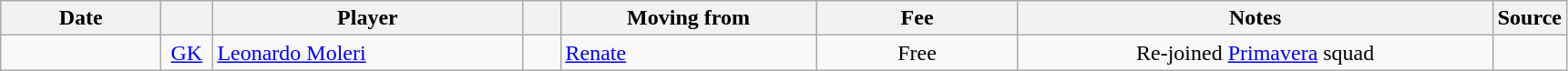<table class="wikitable sortable">
<tr>
<th style="width:110px">Date</th>
<th style="width:30px"></th>
<th style="width:220px">Player</th>
<th style="width:20px"></th>
<th style="width:180px">Moving from</th>
<th style="width:140px">Fee</th>
<th style="width:340px" class="unsortable">Notes</th>
<th style="width:35px">Source</th>
</tr>
<tr>
<td></td>
<td style="text-align:center"><a href='#'>GK</a></td>
<td> <a href='#'>Leonardo Moleri</a></td>
<td style="text-align:center"></td>
<td> <a href='#'>Renate</a></td>
<td style="text-align:center">Free</td>
<td style="text-align:center">Re-joined <a href='#'>Primavera</a> squad</td>
<td></td>
</tr>
</table>
